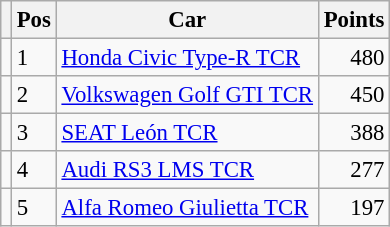<table class="wikitable" style="font-size: 95%;">
<tr>
<th></th>
<th>Pos</th>
<th>Car</th>
<th>Points</th>
</tr>
<tr>
<td align="left"></td>
<td>1</td>
<td><a href='#'>Honda Civic Type-R TCR</a></td>
<td align="right">480</td>
</tr>
<tr>
<td align="left"></td>
<td>2</td>
<td><a href='#'>Volkswagen Golf GTI TCR</a></td>
<td align="right">450</td>
</tr>
<tr>
<td align="left"></td>
<td>3</td>
<td><a href='#'>SEAT León TCR</a></td>
<td align="right">388</td>
</tr>
<tr>
<td align="left"></td>
<td>4</td>
<td><a href='#'>Audi RS3 LMS TCR</a></td>
<td align="right">277</td>
</tr>
<tr>
<td align="left"></td>
<td>5</td>
<td><a href='#'>Alfa Romeo Giulietta TCR</a></td>
<td align="right">197</td>
</tr>
</table>
